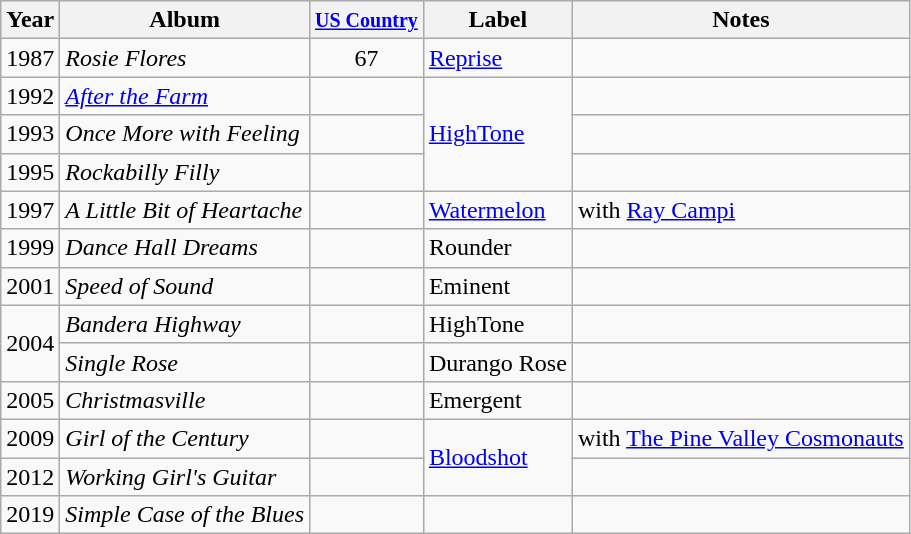<table class="wikitable">
<tr>
<th>Year</th>
<th>Album</th>
<th><small><a href='#'>US Country</a></small></th>
<th>Label</th>
<th>Notes</th>
</tr>
<tr>
<td>1987</td>
<td><em>Rosie Flores</em></td>
<td align="center">67</td>
<td><a href='#'>Reprise</a></td>
<td></td>
</tr>
<tr>
<td>1992</td>
<td><em><a href='#'>After the Farm</a></em></td>
<td></td>
<td rowspan="3"><a href='#'>HighTone</a></td>
<td></td>
</tr>
<tr>
<td>1993</td>
<td><em>Once More with Feeling</em></td>
<td></td>
<td></td>
</tr>
<tr>
<td>1995</td>
<td><em>Rockabilly Filly</em></td>
<td></td>
<td></td>
</tr>
<tr>
<td>1997</td>
<td><em>A Little Bit of Heartache</em></td>
<td></td>
<td><a href='#'>Watermelon</a></td>
<td>with <a href='#'>Ray Campi</a></td>
</tr>
<tr>
<td>1999</td>
<td><em>Dance Hall Dreams</em></td>
<td></td>
<td>Rounder</td>
<td></td>
</tr>
<tr>
<td>2001</td>
<td><em>Speed of Sound</em></td>
<td></td>
<td>Eminent</td>
<td></td>
</tr>
<tr>
<td rowspan="2">2004</td>
<td><em>Bandera Highway</em></td>
<td></td>
<td>HighTone</td>
<td></td>
</tr>
<tr>
<td><em>Single Rose</em></td>
<td></td>
<td>Durango Rose</td>
<td></td>
</tr>
<tr>
<td>2005</td>
<td><em>Christmasville</em></td>
<td></td>
<td>Emergent</td>
<td></td>
</tr>
<tr>
<td>2009</td>
<td><em>Girl of the Century</em></td>
<td></td>
<td rowspan="2"><a href='#'>Bloodshot</a></td>
<td>with <a href='#'>The Pine Valley Cosmonauts</a></td>
</tr>
<tr>
<td>2012</td>
<td><em>Working Girl's Guitar</em></td>
<td></td>
<td></td>
</tr>
<tr>
<td>2019</td>
<td><em>Simple Case of the Blues</em></td>
<td></td>
<td></td>
<td></td>
</tr>
</table>
